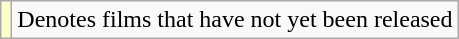<table class="wikitable">
<tr>
<td style="background:#ffc;"></td>
<td>Denotes films that have not yet been released</td>
</tr>
</table>
